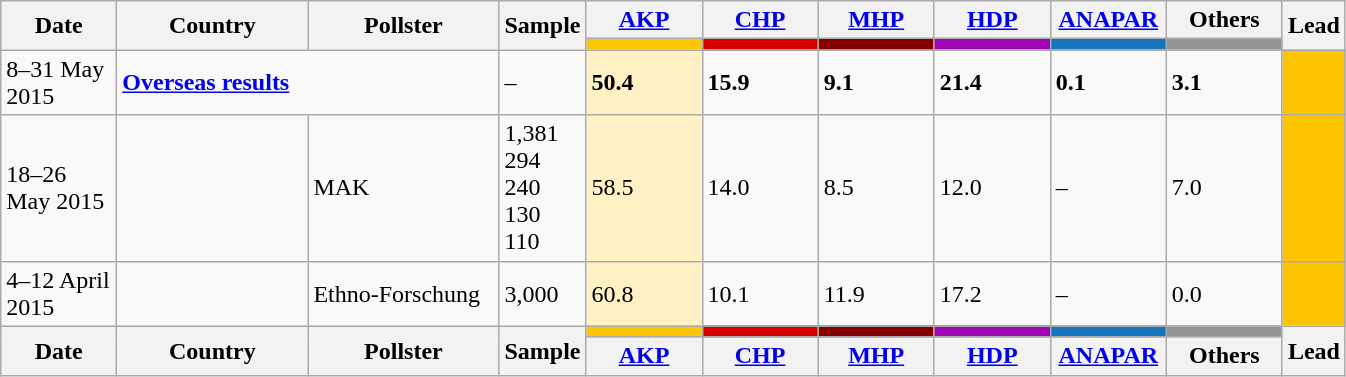<table class="wikitable sortable">
<tr>
<th rowspan="2" style="width: 70px;">Date</th>
<th rowspan="2" style="width: 120px;">Country</th>
<th rowspan="2" style="width: 120px;">Pollster</th>
<th rowspan="2" style="width: 50px;">Sample</th>
<th style="width:70px;"><a href='#'>AKP</a></th>
<th style="width:70px;"><a href='#'>CHP</a></th>
<th style="width:70px;"><a href='#'>MHP</a></th>
<th style="width:70px;"><a href='#'>HDP</a></th>
<th style="width:70px;"><a href='#'>ANAPAR</a></th>
<th style="width:70px;">Others</th>
<th rowspan="2">Lead</th>
</tr>
<tr>
<th style="background: #fdc400" width:70px;"></th>
<th style="background: #d70000" width:70px;"></th>
<th style="background: #870000" width:70px;"></th>
<th style="background: #A004B7" width:70px;"></th>
<th style="background: #1575BF" width:70px;"></th>
<th style="background: #959595" width:70px;"></th>
</tr>
<tr>
<td>8–31 May 2015</td>
<td colspan="2"><strong><a href='#'>Overseas results</a></strong></td>
<td>–</td>
<td style="background: #FFF1C4"><strong>50.4</strong></td>
<td><strong>15.9</strong></td>
<td><strong>9.1</strong></td>
<td><strong>21.4</strong></td>
<td><strong>0.1</strong></td>
<td><strong>3.1</strong></td>
<td style="background: #Fdc400"></td>
</tr>
<tr>
<td>18–26 May 2015</td>
<td><br><br><br><br></td>
<td>MAK</td>
<td>1,381<br>294<br>240<br>130<br>110</td>
<td style="background: #FFF1C4">58.5</td>
<td>14.0</td>
<td>8.5</td>
<td>12.0</td>
<td>–</td>
<td>7.0</td>
<td style="background: #Fdc400"></td>
</tr>
<tr>
<td>4–12 April 2015</td>
<td></td>
<td>Ethno-Forschung</td>
<td>3,000</td>
<td style="background: #FFF1C4">60.8</td>
<td>10.1</td>
<td>11.9</td>
<td>17.2</td>
<td>–</td>
<td>0.0</td>
<td style="background: #Fdc400"></td>
</tr>
<tr>
<th rowspan="2" style="width: 70px;">Date</th>
<th rowspan="2" style="width: 120px;">Country</th>
<th rowspan="2" style="width: 120px;">Pollster</th>
<th rowspan="2" style="width: 50px;">Sample</th>
<th style="background: #fdc400" width:70px;"></th>
<th style="background: #d70000" width:70px;"></th>
<th style="background: #870000" width:70px;"></th>
<th style="background: #A004B7" width:70px;"></th>
<th style="background: #1575BF" width:70px;"></th>
<th style="background: #959595" width:70px;"></th>
<th rowspan="2">Lead</th>
</tr>
<tr>
<th style="width:70px;"><a href='#'>AKP</a></th>
<th style="width:70px;"><a href='#'>CHP</a></th>
<th style="width:70px;"><a href='#'>MHP</a></th>
<th style="width:70px;"><a href='#'>HDP</a></th>
<th style="width:70px;"><a href='#'>ANAPAR</a></th>
<th style="width:70px;">Others</th>
</tr>
</table>
